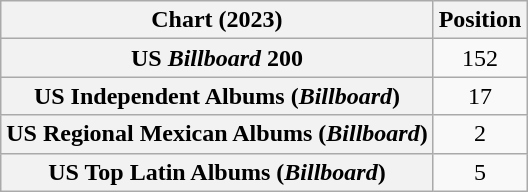<table class="wikitable sortable plainrowheaders" style="text-align:center">
<tr>
<th scope="col">Chart (2023)</th>
<th scope="col">Position</th>
</tr>
<tr>
<th scope="row">US <em>Billboard</em> 200</th>
<td>152</td>
</tr>
<tr>
<th scope="row">US Independent Albums (<em>Billboard</em>)</th>
<td>17</td>
</tr>
<tr>
<th scope="row">US Regional Mexican Albums (<em>Billboard</em>)</th>
<td>2</td>
</tr>
<tr>
<th scope="row">US Top Latin Albums (<em>Billboard</em>)</th>
<td>5</td>
</tr>
</table>
